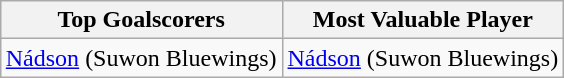<table class="wikitable" style="text-align: center; margin: 0 auto;">
<tr>
<th>Top Goalscorers</th>
<th>Most Valuable Player</th>
</tr>
<tr>
<td> <a href='#'>Nádson</a> (Suwon Bluewings)</td>
<td> <a href='#'>Nádson</a> (Suwon Bluewings)</td>
</tr>
</table>
